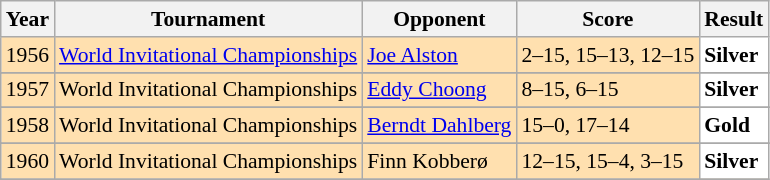<table class="sortable wikitable" style="font-size: 90%;">
<tr>
<th>Year</th>
<th>Tournament</th>
<th>Opponent</th>
<th>Score</th>
<th>Result</th>
</tr>
<tr style="background:#FFE0AF">
<td align="center">1956</td>
<td align="left"><a href='#'>World Invitational Championships</a></td>
<td align="left"> <a href='#'>Joe Alston</a></td>
<td align="left">2–15, 15–13, 12–15</td>
<td style="text-align:left; background:white"> <strong>Silver</strong></td>
</tr>
<tr>
</tr>
<tr style="background:#FFE0AF">
<td align="center">1957</td>
<td align="left">World Invitational Championships</td>
<td align="left"> <a href='#'>Eddy Choong</a></td>
<td align="left">8–15, 6–15</td>
<td style="text-align:left; background:white"> <strong>Silver</strong></td>
</tr>
<tr>
</tr>
<tr style="background:#FFE0AF">
<td align="center">1958</td>
<td align="left">World Invitational Championships</td>
<td align="left"> <a href='#'>Berndt Dahlberg</a></td>
<td align="left">15–0, 17–14</td>
<td style="text-align:left; background:white"> <strong>Gold</strong></td>
</tr>
<tr>
</tr>
<tr style="background:#FFE0AF">
<td align="center">1960</td>
<td align="left">World Invitational Championships</td>
<td align="left"> Finn Kobberø</td>
<td align="left">12–15, 15–4, 3–15</td>
<td style="text-align:left; background:white"> <strong>Silver</strong></td>
</tr>
<tr>
</tr>
</table>
